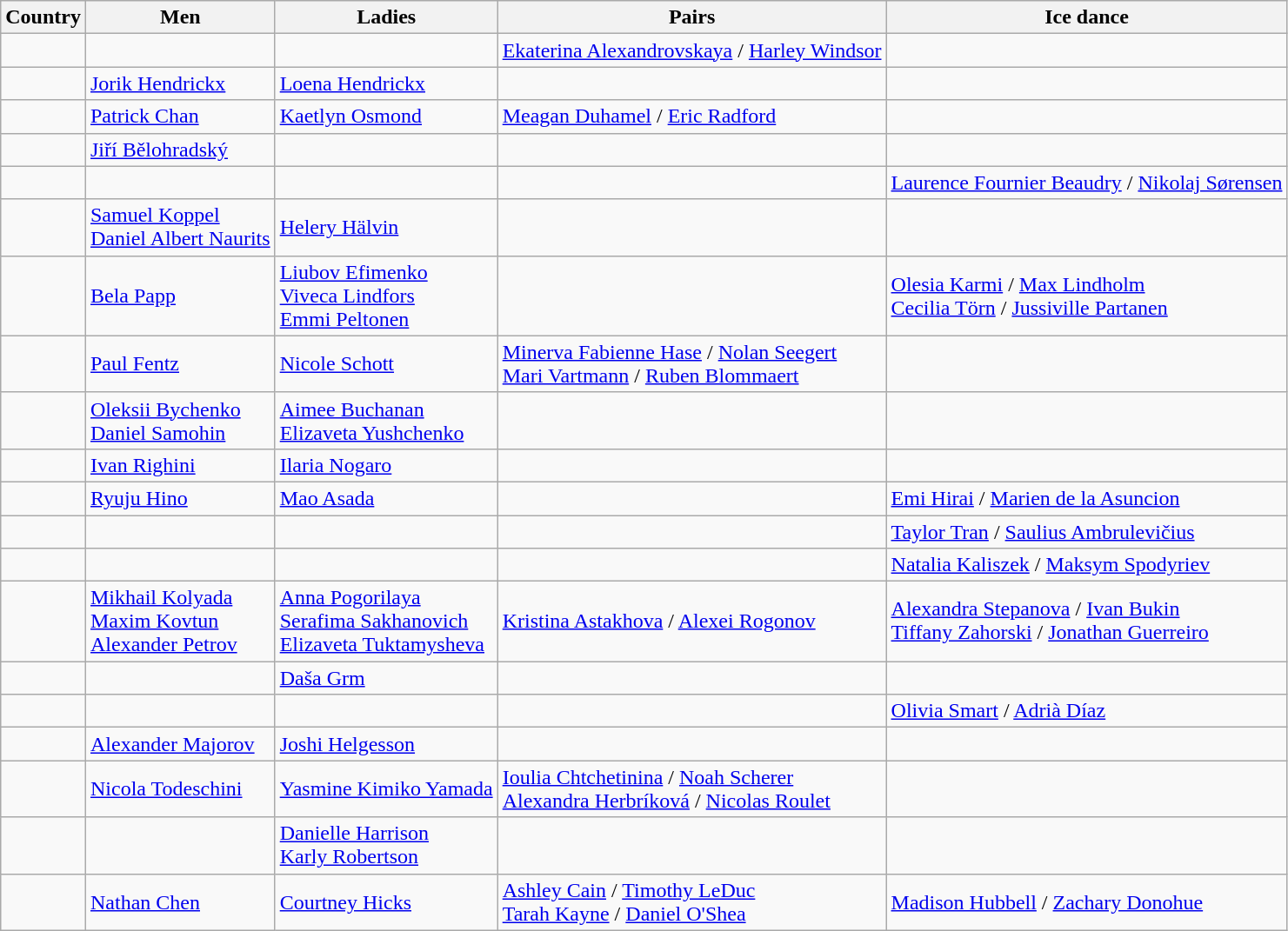<table class="wikitable">
<tr>
<th>Country</th>
<th>Men</th>
<th>Ladies</th>
<th>Pairs</th>
<th>Ice dance</th>
</tr>
<tr>
<td></td>
<td></td>
<td></td>
<td><a href='#'>Ekaterina Alexandrovskaya</a> / <a href='#'>Harley Windsor</a></td>
<td></td>
</tr>
<tr>
<td></td>
<td><a href='#'>Jorik Hendrickx</a></td>
<td><a href='#'>Loena Hendrickx</a></td>
<td></td>
<td></td>
</tr>
<tr>
<td></td>
<td><a href='#'>Patrick Chan</a></td>
<td><a href='#'>Kaetlyn Osmond</a></td>
<td><a href='#'>Meagan Duhamel</a> / <a href='#'>Eric Radford</a></td>
<td></td>
</tr>
<tr>
<td></td>
<td><a href='#'>Jiří Bělohradský</a></td>
<td></td>
<td></td>
<td></td>
</tr>
<tr>
<td></td>
<td></td>
<td></td>
<td></td>
<td><a href='#'>Laurence Fournier Beaudry</a> / <a href='#'>Nikolaj Sørensen</a></td>
</tr>
<tr>
<td></td>
<td><a href='#'>Samuel Koppel</a> <br> <a href='#'>Daniel Albert Naurits</a></td>
<td><a href='#'>Helery Hälvin</a></td>
<td></td>
<td></td>
</tr>
<tr>
<td></td>
<td><a href='#'>Bela Papp</a></td>
<td><a href='#'>Liubov Efimenko</a> <br> <a href='#'>Viveca Lindfors</a> <br> <a href='#'>Emmi Peltonen</a></td>
<td></td>
<td><a href='#'>Olesia Karmi</a> / <a href='#'>Max Lindholm</a> <br> <a href='#'>Cecilia Törn</a> / <a href='#'>Jussiville Partanen</a></td>
</tr>
<tr>
<td></td>
<td><a href='#'>Paul Fentz</a></td>
<td><a href='#'>Nicole Schott</a></td>
<td><a href='#'>Minerva Fabienne Hase</a> / <a href='#'>Nolan Seegert</a> <br> <a href='#'>Mari Vartmann</a> / <a href='#'>Ruben Blommaert</a></td>
<td></td>
</tr>
<tr>
<td></td>
<td><a href='#'>Oleksii Bychenko</a> <br> <a href='#'>Daniel Samohin</a></td>
<td><a href='#'>Aimee Buchanan</a> <br> <a href='#'>Elizaveta Yushchenko</a></td>
<td></td>
<td></td>
</tr>
<tr>
<td></td>
<td><a href='#'>Ivan Righini</a></td>
<td><a href='#'>Ilaria Nogaro</a></td>
<td></td>
<td></td>
</tr>
<tr>
<td></td>
<td><a href='#'>Ryuju Hino</a></td>
<td><a href='#'>Mao Asada</a></td>
<td></td>
<td><a href='#'>Emi Hirai</a> / <a href='#'>Marien de la Asuncion</a></td>
</tr>
<tr>
<td></td>
<td></td>
<td></td>
<td></td>
<td><a href='#'>Taylor Tran</a> / <a href='#'>Saulius Ambrulevičius</a></td>
</tr>
<tr>
<td></td>
<td></td>
<td></td>
<td></td>
<td><a href='#'>Natalia Kaliszek</a> / <a href='#'>Maksym Spodyriev</a></td>
</tr>
<tr>
<td></td>
<td><a href='#'>Mikhail Kolyada</a> <br> <a href='#'>Maxim Kovtun</a> <br> <a href='#'>Alexander Petrov</a></td>
<td><a href='#'>Anna Pogorilaya</a> <br> <a href='#'>Serafima Sakhanovich</a> <br> <a href='#'>Elizaveta Tuktamysheva</a></td>
<td><a href='#'>Kristina Astakhova</a> / <a href='#'>Alexei Rogonov</a></td>
<td><a href='#'>Alexandra Stepanova</a> / <a href='#'>Ivan Bukin</a> <br> <a href='#'>Tiffany Zahorski</a> / <a href='#'>Jonathan Guerreiro</a></td>
</tr>
<tr>
<td></td>
<td></td>
<td><a href='#'>Daša Grm</a></td>
<td></td>
<td></td>
</tr>
<tr>
<td></td>
<td></td>
<td></td>
<td></td>
<td><a href='#'>Olivia Smart</a> / <a href='#'>Adrià Díaz</a></td>
</tr>
<tr>
<td></td>
<td><a href='#'>Alexander Majorov</a></td>
<td><a href='#'>Joshi Helgesson</a></td>
<td></td>
<td></td>
</tr>
<tr>
<td></td>
<td><a href='#'>Nicola Todeschini</a></td>
<td><a href='#'>Yasmine Kimiko Yamada</a></td>
<td><a href='#'>Ioulia Chtchetinina</a> / <a href='#'>Noah Scherer</a> <br> <a href='#'>Alexandra Herbríková</a> / <a href='#'>Nicolas Roulet</a></td>
<td></td>
</tr>
<tr>
<td></td>
<td></td>
<td><a href='#'>Danielle Harrison</a> <br> <a href='#'>Karly Robertson</a></td>
<td></td>
<td></td>
</tr>
<tr>
<td></td>
<td><a href='#'>Nathan Chen</a></td>
<td><a href='#'>Courtney Hicks</a></td>
<td><a href='#'>Ashley Cain</a> / <a href='#'>Timothy LeDuc</a> <br> <a href='#'>Tarah Kayne</a> / <a href='#'>Daniel O'Shea</a></td>
<td><a href='#'>Madison Hubbell</a> / <a href='#'>Zachary Donohue</a></td>
</tr>
</table>
